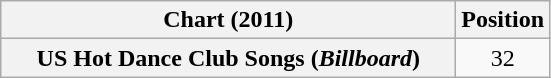<table class="wikitable sortable plainrowheaders" style="text-align:center;" border="1">
<tr>
<th scope="col" style="width:18.5em;">Chart (2011)</th>
<th scope="col">Position</th>
</tr>
<tr>
<th scope="row">US Hot Dance Club Songs (<em>Billboard</em>)</th>
<td>32</td>
</tr>
</table>
